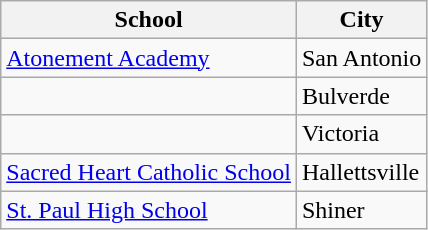<table class="wikitable">
<tr>
<th>School</th>
<th>City</th>
</tr>
<tr>
<td><a href='#'>Atonement Academy</a></td>
<td>San Antonio</td>
</tr>
<tr>
<td></td>
<td>Bulverde</td>
</tr>
<tr>
<td></td>
<td>Victoria</td>
</tr>
<tr>
<td><a href='#'>Sacred Heart Catholic School</a></td>
<td>Hallettsville</td>
</tr>
<tr>
<td><a href='#'>St. Paul High School</a></td>
<td>Shiner</td>
</tr>
</table>
